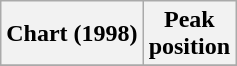<table class="wikitable sortable">
<tr>
<th align="left">Chart (1998)</th>
<th align="center">Peak<br>position</th>
</tr>
<tr>
</tr>
</table>
